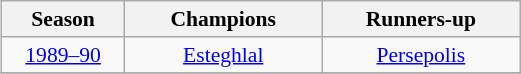<table class="wikitable" style="text-align:center;margin-left:1em;font-size:90%;float:right">
<tr>
<th style="width:75px;">Season</th>
<th style="width:125px;">Champions</th>
<th style="width:125px;">Runners-up</th>
</tr>
<tr>
<td style="text-align:center;"><a href='#'>1989–90</a></td>
<td><a href='#'>Esteghlal</a></td>
<td><a href='#'>Persepolis</a></td>
</tr>
<tr>
</tr>
</table>
